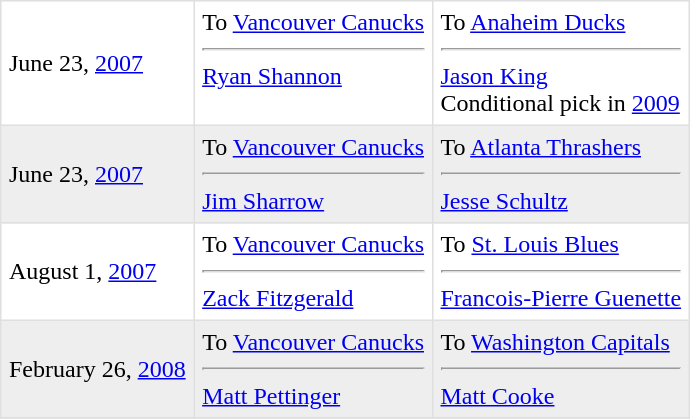<table border=1 style="border-collapse:collapse" bordercolor="#DFDFDF"  cellpadding="5">
<tr>
<td>June 23, <a href='#'>2007</a></td>
<td valign="top">To <a href='#'>Vancouver Canucks</a> <hr><a href='#'>Ryan Shannon</a></td>
<td valign="top">To <a href='#'>Anaheim Ducks</a> <hr><a href='#'>Jason King</a> <br> Conditional pick in <a href='#'>2009</a></td>
</tr>
<tr bgcolor="eeeeee">
<td>June 23, <a href='#'>2007</a></td>
<td valign="top">To <a href='#'>Vancouver Canucks</a> <hr><a href='#'>Jim Sharrow</a></td>
<td valign="top">To <a href='#'>Atlanta Thrashers</a> <hr><a href='#'>Jesse Schultz</a></td>
</tr>
<tr>
<td>August 1, <a href='#'>2007</a></td>
<td valign="top">To <a href='#'>Vancouver Canucks</a> <hr><a href='#'>Zack Fitzgerald</a></td>
<td valign="top">To <a href='#'>St. Louis Blues</a> <hr><a href='#'>Francois-Pierre Guenette</a></td>
</tr>
<tr bgcolor="eeeeee">
<td>February 26, <a href='#'>2008</a></td>
<td valign="top">To <a href='#'>Vancouver Canucks</a> <hr><a href='#'>Matt Pettinger</a></td>
<td valign="top">To <a href='#'>Washington Capitals</a> <hr><a href='#'>Matt Cooke</a></td>
</tr>
<tr>
</tr>
</table>
